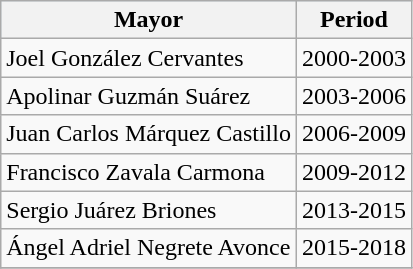<table class="wikitable">
<tr align=center style="background:#d8edff">
<th>Mayor</th>
<th>Period</th>
</tr>
<tr>
<td> Joel González Cervantes</td>
<td>2000-2003</td>
</tr>
<tr>
<td> Apolinar Guzmán Suárez</td>
<td>2003-2006</td>
</tr>
<tr>
<td> Juan Carlos Márquez Castillo</td>
<td>2006-2009</td>
</tr>
<tr>
<td> Francisco Zavala Carmona</td>
<td>2009-2012</td>
</tr>
<tr>
<td> Sergio Juárez Briones</td>
<td>2013-2015</td>
</tr>
<tr>
<td> Ángel Adriel Negrete Avonce</td>
<td>2015-2018</td>
</tr>
<tr>
</tr>
</table>
